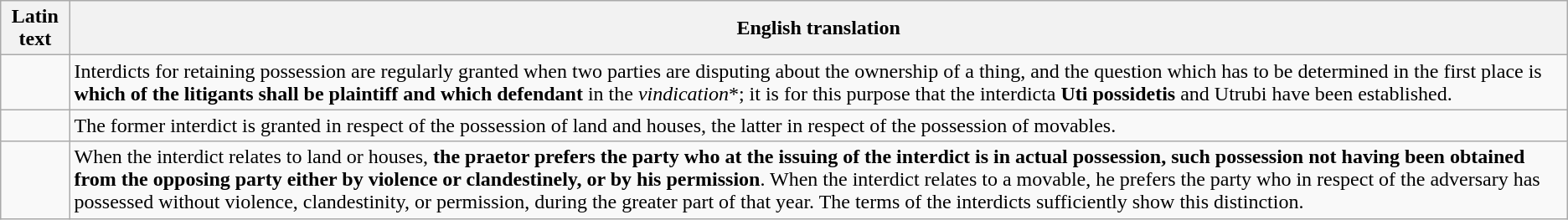<table class="wikitable">
<tr>
<th>Latin text</th>
<th>English translation </th>
</tr>
<tr>
<td></td>
<td>Interdicts for retaining possession are regularly granted when two parties are disputing about the ownership of a thing, and the question which has to be determined in the first place is <strong>which of the litigants shall be plaintiff and which defendant</strong> in the <em>vindication</em>*; it is for this purpose that the interdicta <strong>Uti possidetis</strong> and Utrubi have been established.</td>
</tr>
<tr>
<td></td>
<td>The former interdict is granted in respect of the possession of land and houses, the latter in respect of the possession of movables.</td>
</tr>
<tr>
<td></td>
<td>When the interdict relates to land or houses, <strong>the praetor prefers the party who at the issuing of the interdict is in actual possession, such possession not having been obtained from the opposing party either by violence or clandestinely, or by his permission</strong>. When the interdict relates to a movable, he prefers the party who in respect of the adversary has possessed without violence, clandestinity, or permission, during the greater part of that year. The terms of the interdicts sufficiently show this distinction.</td>
</tr>
</table>
